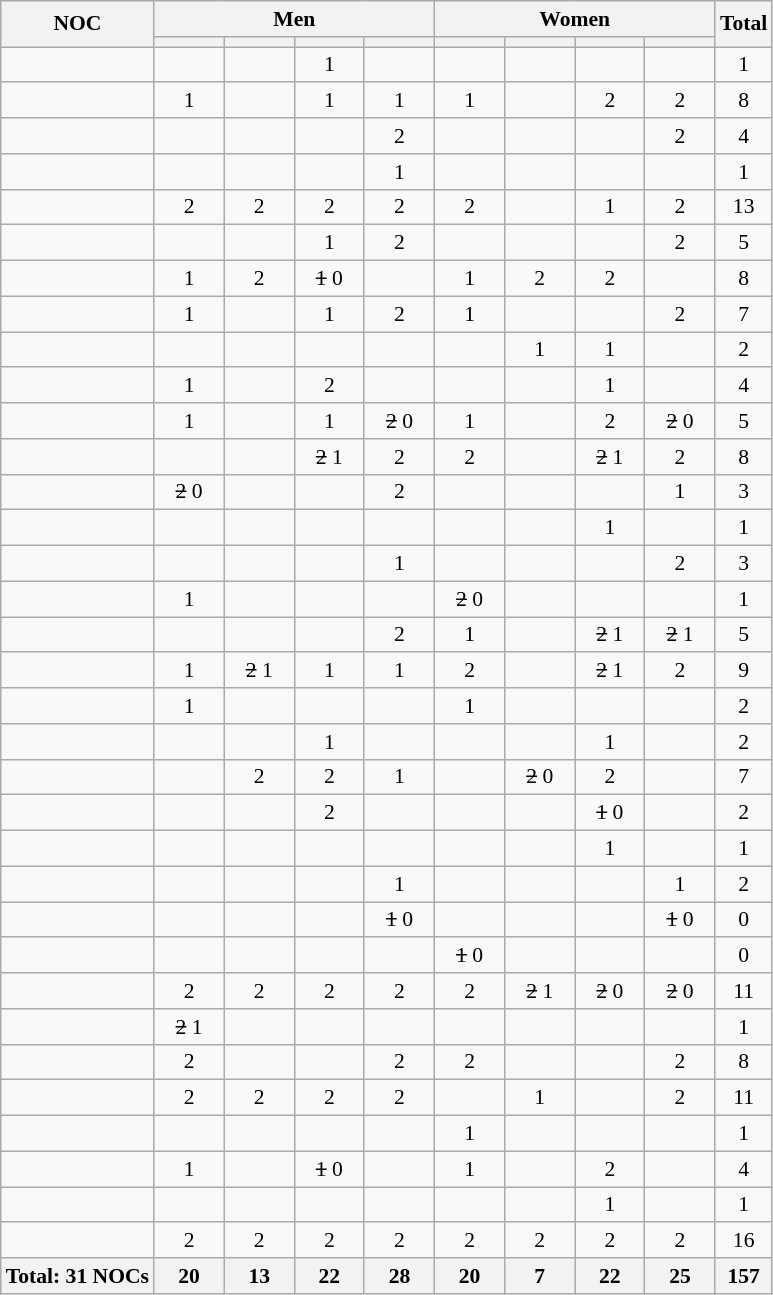<table class="wikitable sortable" style="text-align:center; font-size:90%">
<tr>
<th rowspan="2" align="center">NOC</th>
<th colspan="4">Men</th>
<th colspan="4">Women</th>
<th rowspan="2">Total</th>
</tr>
<tr>
<th width=40></th>
<th width=40></th>
<th width=40></th>
<th width=40></th>
<th width=40></th>
<th width=40></th>
<th width=40></th>
<th width=40></th>
</tr>
<tr>
<td align=left></td>
<td></td>
<td></td>
<td>1</td>
<td></td>
<td></td>
<td></td>
<td></td>
<td></td>
<td>1</td>
</tr>
<tr>
<td align=left></td>
<td>1</td>
<td></td>
<td>1</td>
<td>1</td>
<td>1</td>
<td></td>
<td>2</td>
<td>2</td>
<td>8</td>
</tr>
<tr>
<td align=left></td>
<td></td>
<td></td>
<td></td>
<td>2</td>
<td></td>
<td></td>
<td></td>
<td>2</td>
<td>4</td>
</tr>
<tr>
<td align=left></td>
<td></td>
<td></td>
<td></td>
<td>1</td>
<td></td>
<td></td>
<td></td>
<td></td>
<td>1</td>
</tr>
<tr>
<td align=left></td>
<td>2</td>
<td>2</td>
<td>2</td>
<td>2</td>
<td>2</td>
<td></td>
<td>1</td>
<td>2</td>
<td>13</td>
</tr>
<tr>
<td align=left></td>
<td></td>
<td></td>
<td>1</td>
<td>2</td>
<td></td>
<td></td>
<td></td>
<td>2</td>
<td>5</td>
</tr>
<tr>
<td align=left></td>
<td>1</td>
<td>2</td>
<td><s>1</s> 0</td>
<td></td>
<td>1</td>
<td>2</td>
<td>2</td>
<td></td>
<td>8</td>
</tr>
<tr>
<td align=left></td>
<td>1</td>
<td></td>
<td>1</td>
<td>2</td>
<td>1</td>
<td></td>
<td></td>
<td>2</td>
<td>7</td>
</tr>
<tr>
<td align=left></td>
<td></td>
<td></td>
<td></td>
<td></td>
<td></td>
<td>1</td>
<td>1</td>
<td></td>
<td>2</td>
</tr>
<tr>
<td align=left></td>
<td>1</td>
<td></td>
<td>2</td>
<td></td>
<td></td>
<td></td>
<td>1</td>
<td></td>
<td>4</td>
</tr>
<tr>
<td align=left></td>
<td>1</td>
<td></td>
<td>1</td>
<td><s>2</s> 0</td>
<td>1</td>
<td></td>
<td>2</td>
<td><s>2</s> 0</td>
<td>5</td>
</tr>
<tr>
<td align=left></td>
<td></td>
<td></td>
<td><s>2</s> 1</td>
<td>2</td>
<td>2</td>
<td></td>
<td><s>2</s> 1</td>
<td>2</td>
<td>8</td>
</tr>
<tr>
<td align=left></td>
<td><s>2</s> 0</td>
<td></td>
<td></td>
<td>2</td>
<td></td>
<td></td>
<td></td>
<td>1</td>
<td>3</td>
</tr>
<tr>
<td align=left></td>
<td></td>
<td></td>
<td></td>
<td></td>
<td></td>
<td></td>
<td>1</td>
<td></td>
<td>1</td>
</tr>
<tr>
<td align=left></td>
<td></td>
<td></td>
<td></td>
<td>1</td>
<td></td>
<td></td>
<td></td>
<td>2</td>
<td>3</td>
</tr>
<tr>
<td align=left></td>
<td>1</td>
<td></td>
<td></td>
<td></td>
<td><s>2</s> 0</td>
<td></td>
<td></td>
<td></td>
<td>1</td>
</tr>
<tr>
<td align=left></td>
<td></td>
<td></td>
<td></td>
<td>2</td>
<td>1</td>
<td></td>
<td><s>2</s> 1</td>
<td><s>2</s> 1</td>
<td>5</td>
</tr>
<tr>
<td align=left></td>
<td>1</td>
<td><s>2</s> 1</td>
<td>1</td>
<td>1</td>
<td>2</td>
<td></td>
<td><s>2</s> 1</td>
<td>2</td>
<td>9</td>
</tr>
<tr>
<td align=left></td>
<td>1</td>
<td></td>
<td></td>
<td></td>
<td>1</td>
<td></td>
<td></td>
<td></td>
<td>2</td>
</tr>
<tr>
<td align=left></td>
<td></td>
<td></td>
<td>1</td>
<td></td>
<td></td>
<td></td>
<td>1</td>
<td></td>
<td>2</td>
</tr>
<tr>
<td align=left></td>
<td></td>
<td>2</td>
<td>2</td>
<td>1</td>
<td></td>
<td><s>2</s> 0</td>
<td>2</td>
<td></td>
<td>7</td>
</tr>
<tr>
<td align=left></td>
<td></td>
<td></td>
<td>2</td>
<td></td>
<td></td>
<td></td>
<td><s>1</s> 0</td>
<td></td>
<td>2</td>
</tr>
<tr>
<td align=left></td>
<td></td>
<td></td>
<td></td>
<td></td>
<td></td>
<td></td>
<td>1</td>
<td></td>
<td>1</td>
</tr>
<tr>
<td align=left></td>
<td></td>
<td></td>
<td></td>
<td>1</td>
<td></td>
<td></td>
<td></td>
<td>1</td>
<td>2</td>
</tr>
<tr>
<td align=left></td>
<td></td>
<td></td>
<td></td>
<td><s>1</s> 0</td>
<td></td>
<td></td>
<td></td>
<td><s>1</s> 0</td>
<td>0</td>
</tr>
<tr>
<td align=left></td>
<td></td>
<td></td>
<td></td>
<td></td>
<td><s>1</s> 0</td>
<td></td>
<td></td>
<td></td>
<td>0</td>
</tr>
<tr>
<td align=left></td>
<td>2</td>
<td>2</td>
<td>2</td>
<td>2</td>
<td>2</td>
<td><s>2</s> 1</td>
<td><s>2</s> 0</td>
<td><s>2</s> 0</td>
<td>11</td>
</tr>
<tr>
<td align=left></td>
<td><s>2</s> 1</td>
<td></td>
<td></td>
<td></td>
<td></td>
<td></td>
<td></td>
<td></td>
<td>1</td>
</tr>
<tr>
<td align=left></td>
<td>2</td>
<td></td>
<td></td>
<td>2</td>
<td>2</td>
<td></td>
<td></td>
<td>2</td>
<td>8</td>
</tr>
<tr>
<td align=left></td>
<td>2</td>
<td>2</td>
<td>2</td>
<td>2</td>
<td></td>
<td>1</td>
<td></td>
<td>2</td>
<td>11</td>
</tr>
<tr>
<td align=left></td>
<td></td>
<td></td>
<td></td>
<td></td>
<td>1</td>
<td></td>
<td></td>
<td></td>
<td>1</td>
</tr>
<tr>
<td align=left></td>
<td>1</td>
<td></td>
<td><s>1</s> 0</td>
<td></td>
<td>1</td>
<td></td>
<td>2</td>
<td></td>
<td>4</td>
</tr>
<tr>
<td align=left></td>
<td></td>
<td></td>
<td></td>
<td></td>
<td></td>
<td></td>
<td>1</td>
<td></td>
<td>1</td>
</tr>
<tr>
<td align=left></td>
<td>2</td>
<td>2</td>
<td>2</td>
<td>2</td>
<td>2</td>
<td>2</td>
<td>2</td>
<td>2</td>
<td>16</td>
</tr>
<tr>
<th>Total: 31 NOCs</th>
<th>20</th>
<th>13</th>
<th>22</th>
<th>28</th>
<th>20</th>
<th>7</th>
<th>22</th>
<th>25</th>
<th>157</th>
</tr>
</table>
